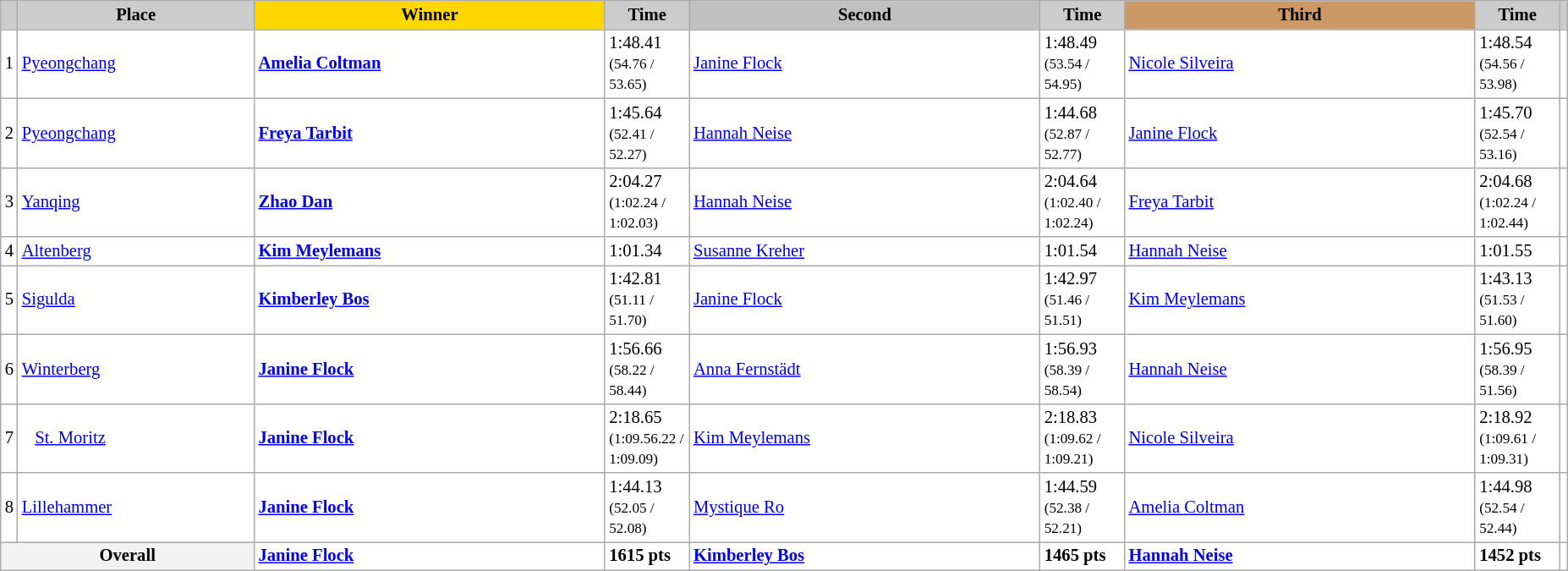<table class="wikitable plainrowheaders" style="background:#fff; font-size:86%; line-height:16px; border:grey solid 1px; border-collapse:collapse;">
<tr>
<th scope="col" style="background:#ccc; width=10 px"></th>
<th scope="col" style="background:#ccc; width:180px">Place</th>
<th scope="col" style="background:gold; width:270px">Winner</th>
<th scope="col" style="background:#ccc; width:60px">Time</th>
<th scope="col" style="background:silver; width:270px">Second</th>
<th scope="col" style="background:#ccc; width:60px">Time</th>
<th scope="col" style="background:#c96; width:270px">Third</th>
<th scope="col" style="background:#ccc; width:60px">Time</th>
<th scope="col" style="background:#ccc; width=10px"></th>
</tr>
<tr>
<td align=center>1</td>
<td> <a href='#'>Pyeongchang</a></td>
<td><strong> <a href='#'>Amelia Coltman</a></strong></td>
<td>1:48.41<br><small>(54.76 / 53.65)</small></td>
<td> <a href='#'>Janine Flock</a></td>
<td>1:48.49<br><small>(53.54 / 54.95)</small></td>
<td> <a href='#'>Nicole Silveira</a></td>
<td>1:48.54<br><small>(54.56 / 53.98)</small></td>
<td></td>
</tr>
<tr>
<td align=center>2</td>
<td> <a href='#'>Pyeongchang</a></td>
<td><strong> <a href='#'>Freya Tarbit</a></strong></td>
<td>1:45.64<br><small>(52.41 / 52.27)</small></td>
<td> <a href='#'>Hannah Neise</a></td>
<td>1:44.68<br><small>(52.87 / 52.77)</small></td>
<td> <a href='#'>Janine Flock</a></td>
<td>1:45.70<br><small>(52.54 / 53.16)</small></td>
<td></td>
</tr>
<tr>
<td align=center>3</td>
<td> <a href='#'>Yanqing</a></td>
<td><strong> <a href='#'>Zhao Dan</a></strong></td>
<td>2:04.27<br><small>(1:02.24 / 1:02.03)</small></td>
<td> <a href='#'>Hannah Neise</a></td>
<td>2:04.64<br><small>(1:02.40 / 1:02.24)</small></td>
<td> <a href='#'>Freya Tarbit</a></td>
<td>2:04.68<br><small>(1:02.24 / 1:02.44)</small></td>
<td></td>
</tr>
<tr>
<td align=center>4</td>
<td> <a href='#'>Altenberg</a></td>
<td><strong> <a href='#'>Kim Meylemans</a></strong></td>
<td>1:01.34</td>
<td> <a href='#'>Susanne Kreher</a></td>
<td>1:01.54</td>
<td> <a href='#'>Hannah Neise</a></td>
<td>1:01.55</td>
<td></td>
</tr>
<tr>
<td align=center>5</td>
<td> <a href='#'>Sigulda</a></td>
<td><strong> <a href='#'>Kimberley Bos</a></strong></td>
<td>1:42.81<br><small>(51.11 / 51.70)</small></td>
<td> <a href='#'>Janine Flock</a></td>
<td>1:42.97<br><small>(51.46 / 51.51)</small></td>
<td> <a href='#'>Kim Meylemans</a></td>
<td>1:43.13<br><small>(51.53 / 51.60)</small></td>
<td></td>
</tr>
<tr>
<td align=center>6</td>
<td> <a href='#'>Winterberg</a></td>
<td><strong> <a href='#'>Janine Flock</a></strong></td>
<td>1:56.66<br><small>(58.22 / 58.44)</small></td>
<td> <a href='#'>Anna Fernstädt</a></td>
<td>1:56.93<br><small>(58.39 / 58.54)</small></td>
<td> <a href='#'>Hannah Neise</a></td>
<td>1:56.95<br><small>(58.39 / 51.56)</small></td>
<td></td>
</tr>
<tr>
<td align=center>7</td>
<td>   <a href='#'>St. Moritz</a></td>
<td><strong> <a href='#'>Janine Flock</a></strong></td>
<td>2:18.65<br><small>(1:09.56.22 / 1:09.09)</small></td>
<td> <a href='#'>Kim Meylemans</a></td>
<td>2:18.83<br><small>(1:09.62 / 1:09.21)</small></td>
<td> <a href='#'>Nicole Silveira</a></td>
<td>2:18.92<br><small>(1:09.61 / 1:09.31)</small></td>
<td></td>
</tr>
<tr>
<td align=center>8</td>
<td> <a href='#'>Lillehammer</a></td>
<td><strong> <a href='#'>Janine Flock</a></strong></td>
<td>1:44.13<br><small>(52.05 / 52.08)</small></td>
<td> <a href='#'>Mystique Ro</a></td>
<td>1:44.59<br><small>(52.38 / 52.21)</small></td>
<td> <a href='#'>Amelia Coltman</a></td>
<td>1:44.98<br><small>(52.54 / 52.44)</small></td>
<td></td>
</tr>
<tr>
<th colspan="2">Overall</th>
<td><strong> <a href='#'>Janine Flock</a></strong></td>
<td><strong>1615 pts</strong></td>
<td><strong> <a href='#'>Kimberley Bos</a></strong></td>
<td><strong>1465 pts</strong></td>
<td><strong> <a href='#'>Hannah Neise</a></strong></td>
<td><strong>1452 pts</strong></td>
<td></td>
</tr>
</table>
